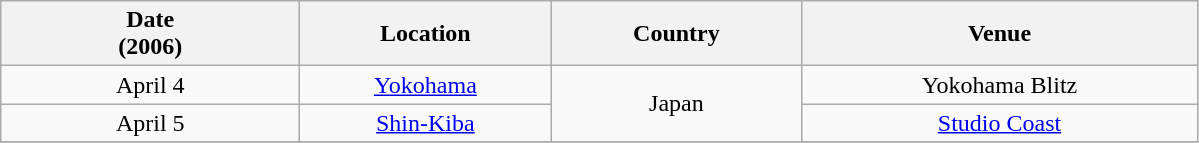<table class="wikitable plainrowheaders" style="text-align:center;">
<tr>
<th scope="col" style="width:12em;">Date<br>(2006)</th>
<th scope="col" style="width:10em;">Location</th>
<th scope="col" style="width:10em;">Country</th>
<th scope="col" style="width:16em;">Venue</th>
</tr>
<tr>
<td>April 4</td>
<td><a href='#'>Yokohama</a></td>
<td rowspan="2">Japan</td>
<td>Yokohama Blitz</td>
</tr>
<tr>
<td>April 5</td>
<td><a href='#'>Shin-Kiba</a></td>
<td><a href='#'>Studio Coast</a></td>
</tr>
<tr>
</tr>
</table>
